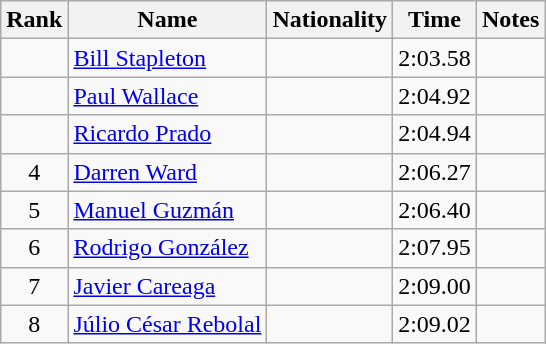<table class="wikitable sortable" style="text-align:center">
<tr>
<th>Rank</th>
<th>Name</th>
<th>Nationality</th>
<th>Time</th>
<th>Notes</th>
</tr>
<tr>
<td></td>
<td align=left><a href='#'>Bill Stapleton</a></td>
<td align=left></td>
<td>2:03.58</td>
<td></td>
</tr>
<tr>
<td></td>
<td align=left><a href='#'>Paul Wallace</a></td>
<td align=left></td>
<td>2:04.92</td>
<td></td>
</tr>
<tr>
<td></td>
<td align=left><a href='#'>Ricardo Prado</a></td>
<td align=left></td>
<td>2:04.94</td>
<td></td>
</tr>
<tr>
<td>4</td>
<td align=left><a href='#'>Darren Ward</a></td>
<td align=left></td>
<td>2:06.27</td>
<td></td>
</tr>
<tr>
<td>5</td>
<td align=left><a href='#'>Manuel Guzmán</a></td>
<td align=left></td>
<td>2:06.40</td>
<td></td>
</tr>
<tr>
<td>6</td>
<td align=left><a href='#'>Rodrigo González</a></td>
<td align=left></td>
<td>2:07.95</td>
<td></td>
</tr>
<tr>
<td>7</td>
<td align=left><a href='#'>Javier Careaga</a></td>
<td align=left></td>
<td>2:09.00</td>
<td></td>
</tr>
<tr>
<td>8</td>
<td align=left><a href='#'>Júlio César Rebolal</a></td>
<td align=left></td>
<td>2:09.02</td>
<td></td>
</tr>
</table>
